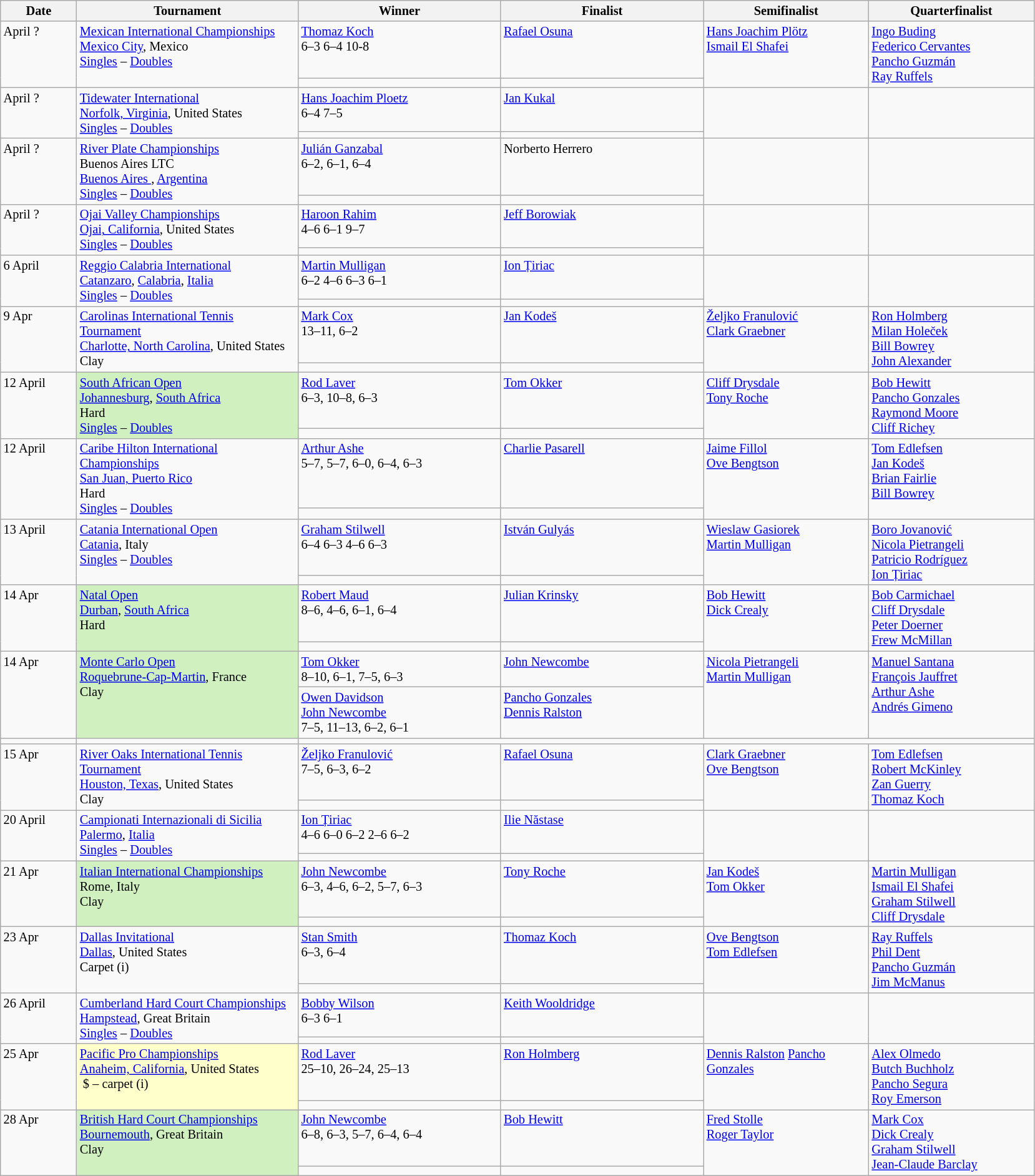<table class="wikitable" style="font-size:85%;">
<tr>
<th width="75">Date</th>
<th width="230">Tournament</th>
<th width="210">Winner</th>
<th width="210">Finalist</th>
<th width="170">Semifinalist</th>
<th width="170">Quarterfinalist</th>
</tr>
<tr valign=top>
<td rowspan=2>April ?</td>
<td rowspan=2><a href='#'>Mexican International Championships</a><br> <a href='#'>Mexico City</a>, Mexico<br><a href='#'>Singles</a> – <a href='#'>Doubles</a></td>
<td> <a href='#'>Thomaz Koch</a><br>6–3 6–4 10-8</td>
<td> <a href='#'>Rafael Osuna</a></td>
<td rowspan=2> <a href='#'>Hans Joachim Plötz</a><br> <a href='#'>Ismail El Shafei</a></td>
<td rowspan=2> <a href='#'>Ingo Buding</a><br> <a href='#'>Federico Cervantes</a><br> <a href='#'>Pancho Guzmán</a><br> <a href='#'>Ray Ruffels</a></td>
</tr>
<tr valign=top>
<td></td>
<td></td>
</tr>
<tr valign=top>
<td rowspan=2>April ?</td>
<td rowspan=2><a href='#'>Tidewater International</a><br> <a href='#'>Norfolk, Virginia</a>, United States<br><a href='#'>Singles</a> – <a href='#'>Doubles</a></td>
<td> <a href='#'>Hans Joachim Ploetz</a><br>6–4 7–5</td>
<td> <a href='#'>Jan Kukal</a></td>
<td rowspan=2></td>
<td rowspan=2></td>
</tr>
<tr valign=top>
<td></td>
<td></td>
</tr>
<tr valign=top>
<td rowspan=2>April ?</td>
<td rowspan=2><a href='#'>River Plate Championships</a><br>Buenos Aires LTC<br><a href='#'>Buenos Aires </a>, <a href='#'>Argentina</a><br><a href='#'>Singles</a> – <a href='#'>Doubles</a></td>
<td> <a href='#'>Julián Ganzabal</a><br>6–2, 6–1, 6–4</td>
<td>  Norberto Herrero</td>
<td rowspan=2></td>
<td rowspan=2></td>
</tr>
<tr valign=top>
<td></td>
<td></td>
</tr>
<tr valign=top>
<td rowspan=2>April ?</td>
<td rowspan=2><a href='#'>Ojai Valley Championships</a><br> <a href='#'>Ojai, California</a>, United States<br><a href='#'>Singles</a> – <a href='#'>Doubles</a></td>
<td> <a href='#'>Haroon Rahim</a><br>4–6 6–1 9–7</td>
<td> <a href='#'>Jeff Borowiak</a></td>
<td rowspan=2></td>
<td rowspan=2></td>
</tr>
<tr valign=top>
<td></td>
<td></td>
</tr>
<tr valign=top>
<td rowspan=2>6 April</td>
<td rowspan=2><a href='#'>Reggio Calabria International</a><br> <a href='#'>Catanzaro</a>, <a href='#'>Calabria</a>, <a href='#'>Italia</a><br><a href='#'>Singles</a> – <a href='#'>Doubles</a></td>
<td> <a href='#'>Martin Mulligan</a><br>6–2 4–6 6–3 6–1</td>
<td> <a href='#'>Ion Țiriac</a></td>
<td rowspan=2></td>
<td rowspan=2></td>
</tr>
<tr valign=top>
<td></td>
<td></td>
</tr>
<tr valign=top>
<td rowspan=2>9 Apr</td>
<td rowspan=2><a href='#'>Carolinas International Tennis Tournament</a><br> <a href='#'>Charlotte, North Carolina</a>, United States<br>Clay</td>
<td> <a href='#'>Mark Cox</a><br>13–11, 6–2</td>
<td> <a href='#'>Jan Kodeš</a></td>
<td rowspan=2> <a href='#'>Željko Franulović</a> <br>  <a href='#'>Clark Graebner</a></td>
<td rowspan=2> <a href='#'>Ron Holmberg</a> <br>  <a href='#'>Milan Holeček</a> <br>  <a href='#'>Bill Bowrey</a> <br>  <a href='#'>John Alexander</a></td>
</tr>
<tr valign=top>
<td></td>
<td></td>
</tr>
<tr valign=top>
<td rowspan=2>12 April</td>
<td style="background:#d0f0c0;" rowspan=2><a href='#'>South African Open</a><br> <a href='#'>Johannesburg</a>, <a href='#'>South Africa</a><br>Hard<br><a href='#'>Singles</a> – <a href='#'>Doubles</a></td>
<td> <a href='#'>Rod Laver</a><br>6–3, 10–8, 6–3</td>
<td> <a href='#'>Tom Okker</a></td>
<td rowspan=2> <a href='#'>Cliff Drysdale</a> <br>  <a href='#'>Tony Roche</a></td>
<td rowspan=2> <a href='#'>Bob Hewitt</a> <br>  <a href='#'>Pancho Gonzales</a> <br>  <a href='#'>Raymond Moore</a> <br>  <a href='#'>Cliff Richey</a></td>
</tr>
<tr valign=top>
<td></td>
<td></td>
</tr>
<tr valign=top>
<td rowspan=2>12 April</td>
<td rowspan=2><a href='#'>Caribe Hilton International Championships</a><br> <a href='#'>San Juan, Puerto Rico</a><br>Hard<br><a href='#'>Singles</a> – <a href='#'>Doubles</a></td>
<td> <a href='#'>Arthur Ashe</a><br>5–7, 5–7, 6–0, 6–4, 6–3</td>
<td> <a href='#'>Charlie Pasarell</a></td>
<td rowspan=2> <a href='#'>Jaime Fillol</a> <br>  <a href='#'>Ove Bengtson</a></td>
<td rowspan=2> <a href='#'>Tom Edlefsen</a> <br>  <a href='#'>Jan Kodeš</a> <br>  <a href='#'>Brian Fairlie</a> <br>  <a href='#'>Bill Bowrey</a></td>
</tr>
<tr valign=top>
<td></td>
<td></td>
</tr>
<tr valign=top>
<td rowspan=2>13 April</td>
<td rowspan=2><a href='#'>Catania International Open</a><br> <a href='#'>Catania</a>, Italy<br><a href='#'>Singles</a> – <a href='#'>Doubles</a></td>
<td> <a href='#'>Graham Stilwell</a><br>6–4 6–3 4–6 6–3</td>
<td> <a href='#'>István Gulyás</a></td>
<td rowspan=2> <a href='#'>Wieslaw Gasiorek</a><br> <a href='#'>Martin Mulligan</a></td>
<td rowspan=2> <a href='#'>Boro Jovanović</a><br> <a href='#'>Nicola Pietrangeli</a><br> <a href='#'>Patricio Rodríguez</a><br> <a href='#'>Ion Țiriac</a></td>
</tr>
<tr valign=top>
<td></td>
<td></td>
</tr>
<tr valign=top>
<td rowspan=2>14 Apr</td>
<td style="background:#d0f0c0;" rowspan=2><a href='#'>Natal Open</a><br> <a href='#'>Durban</a>, <a href='#'>South Africa</a><br>Hard</td>
<td> <a href='#'>Robert Maud</a><br>8–6, 4–6, 6–1, 6–4</td>
<td> <a href='#'>Julian Krinsky</a></td>
<td rowspan=2> <a href='#'>Bob Hewitt</a> <br>  <a href='#'>Dick Crealy</a></td>
<td rowspan=2> <a href='#'>Bob Carmichael</a> <br>  <a href='#'>Cliff Drysdale</a> <br>  <a href='#'>Peter Doerner</a> <br>  <a href='#'>Frew McMillan</a></td>
</tr>
<tr valign=top>
<td></td>
<td></td>
</tr>
<tr valign=top>
<td rowspan=2>14 Apr</td>
<td style="background:#d0f0c0;" rowspan=2><a href='#'>Monte Carlo Open</a><br> <a href='#'>Roquebrune-Cap-Martin</a>, France<br>Clay</td>
<td> <a href='#'>Tom Okker</a><br>8–10, 6–1, 7–5, 6–3</td>
<td> <a href='#'>John Newcombe</a></td>
<td rowspan=2> <a href='#'>Nicola Pietrangeli</a> <br>  <a href='#'>Martin Mulligan</a></td>
<td rowspan=2> <a href='#'>Manuel Santana</a> <br>  <a href='#'>François Jauffret</a> <br>  <a href='#'>Arthur Ashe</a> <br>  <a href='#'>Andrés Gimeno</a></td>
</tr>
<tr valign=top>
<td> <a href='#'>Owen Davidson</a><br> <a href='#'>John Newcombe</a><br>7–5, 11–13, 6–2, 6–1</td>
<td> <a href='#'>Pancho Gonzales</a><br> <a href='#'>Dennis Ralston</a></td>
</tr>
<tr valign=top>
<td></td>
<td></td>
</tr>
<tr valign=top>
<td rowspan=2>15 Apr</td>
<td rowspan=2><a href='#'>River Oaks International Tennis Tournament</a><br> <a href='#'>Houston, Texas</a>, United States<br>Clay</td>
<td> <a href='#'>Željko Franulović</a><br>7–5, 6–3, 6–2</td>
<td> <a href='#'>Rafael Osuna</a></td>
<td rowspan=2> <a href='#'>Clark Graebner</a> <br>  <a href='#'>Ove Bengtson</a></td>
<td rowspan=2> <a href='#'>Tom Edlefsen</a> <br>  <a href='#'>Robert McKinley</a> <br>  <a href='#'>Zan Guerry</a> <br>  <a href='#'>Thomaz Koch</a></td>
</tr>
<tr valign=top>
<td></td>
<td></td>
</tr>
<tr valign=top>
<td rowspan=2>20 April</td>
<td rowspan=2><a href='#'>Campionati Internazionali di Sicilia</a><br> <a href='#'>Palermo</a>, <a href='#'>Italia</a><br><a href='#'>Singles</a> – <a href='#'>Doubles</a></td>
<td> <a href='#'>Ion Țiriac</a><br>4–6 6–0 6–2 2–6 6–2</td>
<td> <a href='#'>Ilie Năstase</a></td>
<td rowspan=2></td>
<td rowspan=2></td>
</tr>
<tr valign=top>
<td></td>
<td></td>
</tr>
<tr valign=top>
<td rowspan=2>21 Apr</td>
<td style="background:#d0f0c0;" rowspan=2><a href='#'>Italian International Championships</a><br> Rome, Italy<br>Clay</td>
<td> <a href='#'>John Newcombe</a><br>6–3, 4–6, 6–2, 5–7, 6–3</td>
<td> <a href='#'>Tony Roche</a></td>
<td rowspan=2> <a href='#'>Jan Kodeš</a><br>  <a href='#'>Tom Okker</a></td>
<td rowspan=2> <a href='#'>Martin Mulligan</a> <br>  <a href='#'>Ismail El Shafei</a> <br>  <a href='#'>Graham Stilwell</a> <br>  <a href='#'>Cliff Drysdale</a></td>
</tr>
<tr valign=top>
<td></td>
<td></td>
</tr>
<tr valign=top>
<td rowspan=2>23 Apr</td>
<td rowspan=2><a href='#'>Dallas Invitational</a><br> <a href='#'>Dallas</a>, United States<br>Carpet (i)</td>
<td> <a href='#'>Stan Smith</a><br>6–3, 6–4</td>
<td> <a href='#'>Thomaz Koch</a></td>
<td rowspan=2> <a href='#'>Ove Bengtson</a> <br>  <a href='#'>Tom Edlefsen</a></td>
<td rowspan=2> <a href='#'>Ray Ruffels</a> <br>  <a href='#'>Phil Dent</a> <br>  <a href='#'>Pancho Guzmán</a> <br>  <a href='#'>Jim McManus</a></td>
</tr>
<tr valign=top>
<td></td>
<td></td>
</tr>
<tr valign=top>
<td rowspan=2>26 April</td>
<td rowspan=2><a href='#'>Cumberland Hard Court Championships</a><br> <a href='#'>Hampstead</a>, Great Britain<br><a href='#'>Singles</a> – <a href='#'>Doubles</a></td>
<td> <a href='#'>Bobby Wilson</a><br>6–3 6–1</td>
<td> <a href='#'>Keith Wooldridge</a></td>
<td rowspan=2></td>
<td rowspan=2></td>
</tr>
<tr valign=top>
<td></td>
<td></td>
</tr>
<tr valign=top>
<td rowspan=2>25 Apr</td>
<td style="background:#ffc;" rowspan=2><a href='#'>Pacific Pro Championships</a><br> <a href='#'>Anaheim, California</a>, United States<br> $ – carpet (i)</td>
<td> <a href='#'>Rod Laver</a><br>25–10, 26–24, 25–13</td>
<td> <a href='#'>Ron Holmberg</a></td>
<td rowspan=2>  <a href='#'>Dennis Ralston</a>   <a href='#'>Pancho Gonzales</a></td>
<td rowspan=2> <a href='#'>Alex Olmedo</a> <br>  <a href='#'>Butch Buchholz</a> <br>  <a href='#'>Pancho Segura</a> <br>  <a href='#'>Roy Emerson</a></td>
</tr>
<tr valign=top>
<td></td>
<td></td>
</tr>
<tr valign=top>
<td rowspan=2>28 Apr</td>
<td style="background:#d0f0c0;" rowspan=2><a href='#'>British Hard Court Championships</a><br> <a href='#'>Bournemouth</a>, Great Britain<br>Clay</td>
<td> <a href='#'>John Newcombe</a><br>6–8, 6–3, 5–7, 6–4, 6–4</td>
<td> <a href='#'>Bob Hewitt</a></td>
<td rowspan=2> <a href='#'>Fred Stolle</a> <br>  <a href='#'>Roger Taylor</a></td>
<td rowspan=2> <a href='#'>Mark Cox</a> <br>  <a href='#'>Dick Crealy</a> <br>  <a href='#'>Graham Stilwell</a> <br>  <a href='#'>Jean-Claude Barclay</a></td>
</tr>
<tr valign=top>
<td></td>
<td></td>
</tr>
</table>
